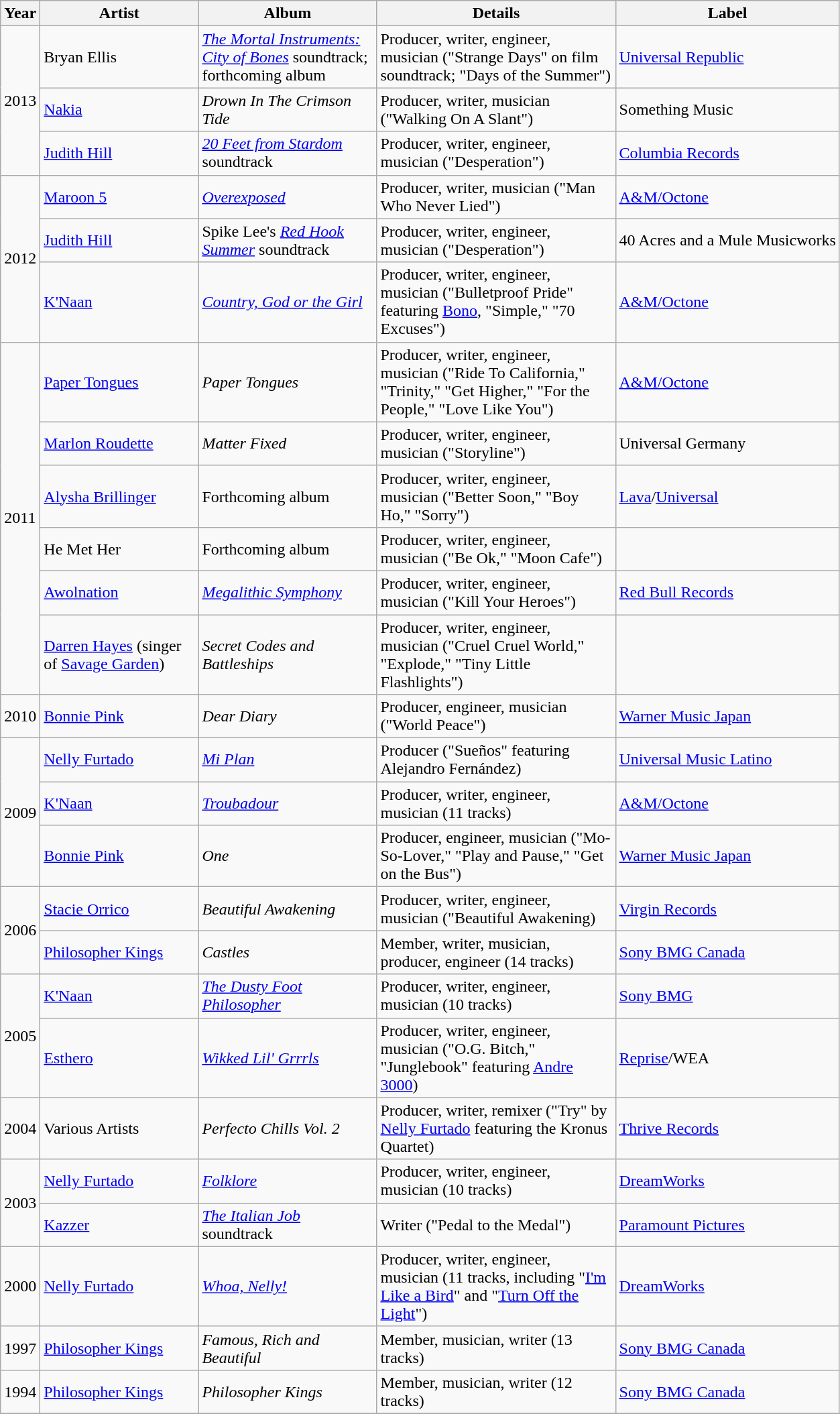<table class="wikitable">
<tr>
<th>Year</th>
<th style="width:150px;">Artist</th>
<th style="width:170px;">Album</th>
<th style="width:230px;">Details</th>
<th>Label</th>
</tr>
<tr>
<td rowspan=3>2013</td>
<td>Bryan Ellis</td>
<td><em><a href='#'>The Mortal Instruments: City of Bones</a></em> soundtrack; forthcoming album</td>
<td>Producer, writer, engineer, musician ("Strange Days" on film soundtrack; "Days of the Summer")</td>
<td><a href='#'>Universal Republic</a></td>
</tr>
<tr>
<td><a href='#'>Nakia</a></td>
<td><em>Drown In The Crimson Tide</em></td>
<td>Producer, writer, musician ("Walking On A Slant")</td>
<td>Something Music</td>
</tr>
<tr>
<td><a href='#'>Judith Hill</a></td>
<td><em><a href='#'>20 Feet from Stardom</a></em> soundtrack</td>
<td>Producer, writer, engineer, musician ("Desperation")</td>
<td><a href='#'>Columbia Records</a></td>
</tr>
<tr>
<td rowspan=3>2012</td>
<td><a href='#'>Maroon 5</a></td>
<td><em><a href='#'>Overexposed</a></em></td>
<td>Producer, writer, musician ("Man Who Never Lied")</td>
<td><a href='#'>A&M/Octone</a></td>
</tr>
<tr>
<td><a href='#'>Judith Hill</a></td>
<td>Spike Lee's <em><a href='#'>Red Hook Summer</a></em> soundtrack</td>
<td>Producer, writer, engineer, musician ("Desperation")</td>
<td>40 Acres and a Mule Musicworks</td>
</tr>
<tr>
<td><a href='#'>K'Naan</a></td>
<td><em><a href='#'>Country, God or the Girl</a></em></td>
<td>Producer, writer, engineer, musician ("Bulletproof Pride" featuring <a href='#'>Bono</a>, "Simple," "70 Excuses")</td>
<td><a href='#'>A&M/Octone</a></td>
</tr>
<tr>
<td rowspan=6>2011</td>
<td><a href='#'>Paper Tongues</a></td>
<td><em>Paper Tongues</em></td>
<td>Producer, writer, engineer, musician ("Ride To California," "Trinity," "Get Higher," "For the People," "Love Like You")</td>
<td><a href='#'>A&M/Octone</a></td>
</tr>
<tr>
<td><a href='#'>Marlon Roudette</a></td>
<td><em>Matter Fixed</em></td>
<td>Producer, writer, engineer, musician ("Storyline")</td>
<td>Universal Germany</td>
</tr>
<tr>
<td><a href='#'>Alysha Brillinger</a></td>
<td>Forthcoming album</td>
<td>Producer, writer, engineer, musician ("Better Soon," "Boy Ho," "Sorry")</td>
<td><a href='#'>Lava</a>/<a href='#'>Universal</a></td>
</tr>
<tr>
<td>He Met Her</td>
<td>Forthcoming album</td>
<td>Producer, writer, engineer, musician ("Be Ok," "Moon Cafe")</td>
<td></td>
</tr>
<tr>
<td><a href='#'>Awolnation</a></td>
<td><em><a href='#'>Megalithic Symphony</a></em></td>
<td>Producer, writer, engineer, musician ("Kill Your Heroes")</td>
<td><a href='#'>Red Bull Records</a></td>
</tr>
<tr>
<td><a href='#'>Darren Hayes</a> (singer of <a href='#'>Savage Garden</a>)</td>
<td><em>Secret Codes and Battleships</em></td>
<td>Producer, writer, engineer, musician ("Cruel Cruel World," "Explode," "Tiny Little Flashlights")</td>
<td></td>
</tr>
<tr>
<td rowspan=1>2010</td>
<td><a href='#'>Bonnie Pink</a></td>
<td><em>Dear Diary</em></td>
<td>Producer, engineer, musician ("World Peace")</td>
<td><a href='#'>Warner Music Japan</a></td>
</tr>
<tr>
<td rowspan=3>2009</td>
<td><a href='#'>Nelly Furtado</a></td>
<td><em><a href='#'>Mi Plan</a></em></td>
<td>Producer ("Sueños" featuring Alejandro Fernández)</td>
<td><a href='#'>Universal Music Latino</a></td>
</tr>
<tr>
<td><a href='#'>K'Naan</a></td>
<td><em><a href='#'>Troubadour</a></em></td>
<td>Producer, writer, engineer, musician (11 tracks)</td>
<td><a href='#'>A&M/Octone</a></td>
</tr>
<tr>
<td><a href='#'>Bonnie Pink</a></td>
<td><em>One</em></td>
<td>Producer, engineer, musician ("Mo-So-Lover," "Play and Pause," "Get on the Bus")</td>
<td><a href='#'>Warner Music Japan</a></td>
</tr>
<tr>
<td rowspan=2>2006</td>
<td><a href='#'>Stacie Orrico</a></td>
<td><em>Beautiful Awakening</em></td>
<td>Producer, writer, engineer, musician ("Beautiful Awakening)</td>
<td><a href='#'>Virgin Records</a></td>
</tr>
<tr>
<td><a href='#'>Philosopher Kings</a></td>
<td><em>Castles</em></td>
<td>Member, writer, musician, producer, engineer (14 tracks)</td>
<td><a href='#'>Sony BMG Canada</a></td>
</tr>
<tr>
<td rowspan=2>2005</td>
<td><a href='#'>K'Naan</a></td>
<td><em><a href='#'>The Dusty Foot Philosopher</a></em></td>
<td>Producer, writer, engineer, musician (10 tracks)</td>
<td><a href='#'>Sony BMG</a></td>
</tr>
<tr>
<td><a href='#'>Esthero</a></td>
<td><em><a href='#'>Wikked Lil' Grrrls</a></em></td>
<td>Producer, writer, engineer, musician ("O.G. Bitch," "Junglebook" featuring <a href='#'>Andre 3000</a>)</td>
<td><a href='#'>Reprise</a>/WEA</td>
</tr>
<tr>
<td rowspan=1>2004</td>
<td>Various Artists</td>
<td><em>Perfecto Chills Vol. 2</em></td>
<td>Producer, writer, remixer ("Try" by <a href='#'>Nelly Furtado</a> featuring the Kronus Quartet)</td>
<td><a href='#'>Thrive Records</a></td>
</tr>
<tr>
<td rowspan=2>2003</td>
<td><a href='#'>Nelly Furtado</a></td>
<td><em><a href='#'>Folklore</a></em></td>
<td>Producer, writer, engineer, musician (10 tracks)</td>
<td><a href='#'>DreamWorks</a></td>
</tr>
<tr>
<td><a href='#'>Kazzer</a></td>
<td><em><a href='#'>The Italian Job</a></em> soundtrack</td>
<td>Writer ("Pedal to the Medal")</td>
<td><a href='#'>Paramount Pictures</a></td>
</tr>
<tr>
<td rowspan=1>2000</td>
<td><a href='#'>Nelly Furtado</a></td>
<td><em><a href='#'>Whoa, Nelly!</a></em></td>
<td>Producer, writer, engineer, musician (11 tracks, including "<a href='#'>I'm Like a Bird</a>" and "<a href='#'>Turn Off the Light</a>")</td>
<td><a href='#'>DreamWorks</a></td>
</tr>
<tr>
<td rowspan=1>1997</td>
<td><a href='#'>Philosopher Kings</a></td>
<td><em>Famous, Rich and Beautiful</em></td>
<td>Member, musician, writer (13 tracks)</td>
<td><a href='#'>Sony BMG Canada</a></td>
</tr>
<tr>
<td rowspan=1>1994</td>
<td><a href='#'>Philosopher Kings</a></td>
<td><em>Philosopher Kings</em></td>
<td>Member, musician, writer (12 tracks)</td>
<td><a href='#'>Sony BMG Canada</a></td>
</tr>
<tr>
</tr>
</table>
